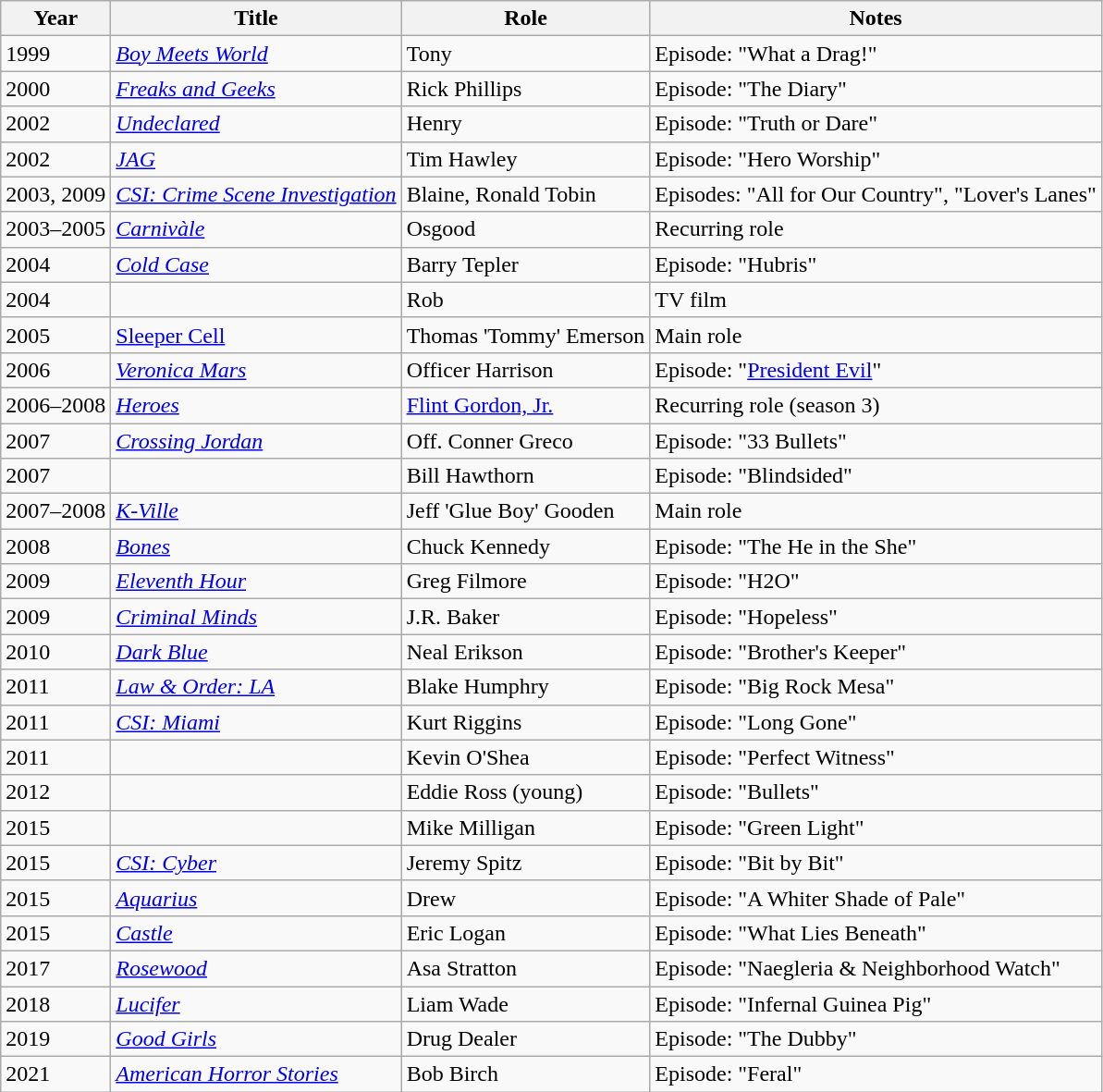<table class="wikitable sortable">
<tr>
<th>Year</th>
<th>Title</th>
<th>Role</th>
<th class="unsortable">Notes</th>
</tr>
<tr>
<td>1999</td>
<td><em><a href='#'>Boy Meets World</a></em></td>
<td>Tony</td>
<td>Episode: "What a Drag!"</td>
</tr>
<tr>
<td>2000</td>
<td><em><a href='#'>Freaks and Geeks</a></em></td>
<td>Rick Phillips</td>
<td>Episode: "The Diary"</td>
</tr>
<tr>
<td>2002</td>
<td><em><a href='#'>Undeclared</a></em></td>
<td>Henry</td>
<td>Episode: "Truth or Dare"</td>
</tr>
<tr>
<td>2002</td>
<td><em><a href='#'>JAG</a></em></td>
<td>Tim Hawley</td>
<td>Episode: "Hero Worship"</td>
</tr>
<tr>
<td>2003, 2009</td>
<td><em><a href='#'>CSI: Crime Scene Investigation</a></em></td>
<td>Blaine, Ronald Tobin</td>
<td>Episodes: "All for Our Country", "Lover's Lanes"</td>
</tr>
<tr>
<td>2003–2005</td>
<td><em><a href='#'>Carnivàle</a></em></td>
<td>Osgood</td>
<td>Recurring role</td>
</tr>
<tr>
<td>2004</td>
<td><em><a href='#'>Cold Case</a></em></td>
<td>Barry Tepler</td>
<td>Episode: "Hubris"</td>
</tr>
<tr>
<td>2004</td>
<td><em></em></td>
<td>Rob</td>
<td>TV film</td>
</tr>
<tr>
<td>2005</td>
<td><a href='#'>Sleeper Cell</a></td>
<td>Thomas 'Tommy' Emerson</td>
<td>Main role</td>
</tr>
<tr>
<td>2006</td>
<td><em><a href='#'>Veronica Mars</a></em></td>
<td>Officer Harrison</td>
<td>Episode: "<a href='#'>President Evil</a>"</td>
</tr>
<tr>
<td>2006–2008</td>
<td><em><a href='#'>Heroes</a></em></td>
<td><a href='#'>Flint Gordon, Jr.</a></td>
<td>Recurring role (season 3)</td>
</tr>
<tr>
<td>2007</td>
<td><em><a href='#'>Crossing Jordan</a></em></td>
<td>Off. Conner Greco</td>
<td>Episode: "33 Bullets"</td>
</tr>
<tr>
<td>2007</td>
<td><em></em></td>
<td>Bill Hawthorn</td>
<td>Episode: "Blindsided"</td>
</tr>
<tr>
<td>2007–2008</td>
<td><em><a href='#'>K-Ville</a></em></td>
<td>Jeff 'Glue Boy' Gooden</td>
<td>Main role</td>
</tr>
<tr>
<td>2008</td>
<td><em><a href='#'>Bones</a></em></td>
<td>Chuck Kennedy</td>
<td>Episode: "The He in the She"</td>
</tr>
<tr>
<td>2009</td>
<td><em><a href='#'>Eleventh Hour</a></em></td>
<td>Greg Filmore</td>
<td>Episode: "H2O"</td>
</tr>
<tr>
<td>2009</td>
<td><em><a href='#'>Criminal Minds</a></em></td>
<td>J.R. Baker</td>
<td>Episode: "Hopeless"</td>
</tr>
<tr>
<td>2010</td>
<td><em><a href='#'>Dark Blue</a></em></td>
<td>Neal Erikson</td>
<td>Episode: "Brother's Keeper"</td>
</tr>
<tr>
<td>2011</td>
<td><em><a href='#'>Law & Order: LA</a></em></td>
<td>Blake Humphry</td>
<td>Episode: "Big Rock Mesa"</td>
</tr>
<tr>
<td>2011</td>
<td><em><a href='#'>CSI: Miami</a></em></td>
<td>Kurt Riggins</td>
<td>Episode: "Long Gone"</td>
</tr>
<tr>
<td>2011</td>
<td><em></em></td>
<td>Kevin O'Shea</td>
<td>Episode: "Perfect Witness"</td>
</tr>
<tr>
<td>2012</td>
<td><em></em></td>
<td>Eddie Ross (young)</td>
<td>Episode: "Bullets"</td>
</tr>
<tr>
<td>2015</td>
<td><em></em></td>
<td>Mike Milligan</td>
<td>Episode: "Green Light"</td>
</tr>
<tr>
<td>2015</td>
<td><em><a href='#'>CSI: Cyber</a></em></td>
<td>Jeremy Spitz</td>
<td>Episode: "Bit by Bit"</td>
</tr>
<tr>
<td>2015</td>
<td><em><a href='#'>Aquarius</a></em></td>
<td>Drew</td>
<td>Episode: "A Whiter Shade of Pale"</td>
</tr>
<tr>
<td>2015</td>
<td><em><a href='#'>Castle</a></em></td>
<td>Eric Logan</td>
<td>Episode: "What Lies Beneath"</td>
</tr>
<tr>
<td>2017</td>
<td><em><a href='#'>Rosewood</a></em></td>
<td>Asa Stratton</td>
<td>Episode: "Naegleria & Neighborhood Watch"</td>
</tr>
<tr>
<td>2018</td>
<td><em><a href='#'>Lucifer</a></em></td>
<td>Liam Wade</td>
<td>Episode: "Infernal Guinea Pig"</td>
</tr>
<tr>
<td>2019</td>
<td><em><a href='#'>Good Girls</a></em></td>
<td>Drug Dealer</td>
<td>Episode: "The Dubby"</td>
</tr>
<tr>
<td>2021</td>
<td><em><a href='#'>American Horror Stories</a></em></td>
<td>Bob Birch</td>
<td>Episode: "Feral"</td>
</tr>
</table>
